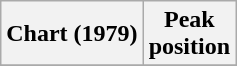<table class="wikitable plainrowheaders" style="text-align:center">
<tr>
<th>Chart (1979)</th>
<th>Peak<br>position</th>
</tr>
<tr>
</tr>
</table>
